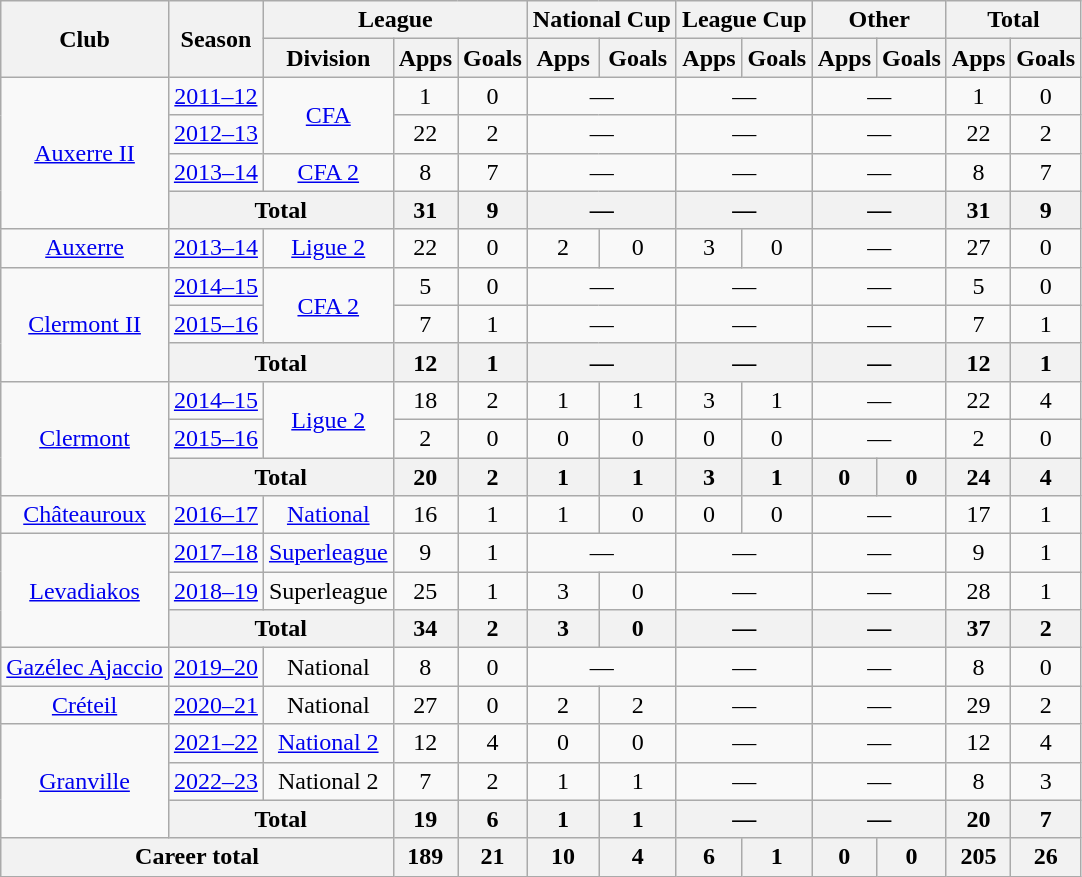<table class="wikitable" style="text-align:center">
<tr>
<th rowspan="2">Club</th>
<th rowspan="2">Season</th>
<th colspan="3">League</th>
<th colspan="2">National Cup</th>
<th colspan="2">League Cup</th>
<th colspan="2">Other</th>
<th colspan="2">Total</th>
</tr>
<tr>
<th>Division</th>
<th>Apps</th>
<th>Goals</th>
<th>Apps</th>
<th>Goals</th>
<th>Apps</th>
<th>Goals</th>
<th>Apps</th>
<th>Goals</th>
<th>Apps</th>
<th>Goals</th>
</tr>
<tr>
<td rowspan="4"><a href='#'>Auxerre II</a></td>
<td><a href='#'>2011–12</a></td>
<td rowspan="2"><a href='#'>CFA</a></td>
<td>1</td>
<td>0</td>
<td colspan="2">—</td>
<td colspan="2">—</td>
<td colspan="2">—</td>
<td>1</td>
<td>0</td>
</tr>
<tr>
<td><a href='#'>2012–13</a></td>
<td>22</td>
<td>2</td>
<td colspan="2">—</td>
<td colspan="2">—</td>
<td colspan="2">—</td>
<td>22</td>
<td>2</td>
</tr>
<tr>
<td><a href='#'>2013–14</a></td>
<td><a href='#'>CFA 2</a></td>
<td>8</td>
<td>7</td>
<td colspan="2">—</td>
<td colspan="2">—</td>
<td colspan="2">—</td>
<td>8</td>
<td>7</td>
</tr>
<tr>
<th colspan="2">Total</th>
<th>31</th>
<th>9</th>
<th colspan="2">—</th>
<th colspan="2">—</th>
<th colspan="2">—</th>
<th>31</th>
<th>9</th>
</tr>
<tr>
<td><a href='#'>Auxerre</a></td>
<td><a href='#'>2013–14</a></td>
<td><a href='#'>Ligue 2</a></td>
<td>22</td>
<td>0</td>
<td>2</td>
<td>0</td>
<td>3</td>
<td>0</td>
<td colspan="2">—</td>
<td>27</td>
<td>0</td>
</tr>
<tr>
<td rowspan="3"><a href='#'>Clermont II</a></td>
<td><a href='#'>2014–15</a></td>
<td rowspan="2"><a href='#'>CFA 2</a></td>
<td>5</td>
<td>0</td>
<td colspan="2">—</td>
<td colspan="2">—</td>
<td colspan="2">—</td>
<td>5</td>
<td>0</td>
</tr>
<tr>
<td><a href='#'>2015–16</a></td>
<td>7</td>
<td>1</td>
<td colspan="2">—</td>
<td colspan="2">—</td>
<td colspan="2">—</td>
<td>7</td>
<td>1</td>
</tr>
<tr>
<th colspan="2">Total</th>
<th>12</th>
<th>1</th>
<th colspan="2">—</th>
<th colspan="2">—</th>
<th colspan="2">—</th>
<th>12</th>
<th>1</th>
</tr>
<tr>
<td rowspan="3"><a href='#'>Clermont</a></td>
<td><a href='#'>2014–15</a></td>
<td rowspan="2"><a href='#'>Ligue 2</a></td>
<td>18</td>
<td>2</td>
<td>1</td>
<td>1</td>
<td>3</td>
<td>1</td>
<td colspan="2">—</td>
<td>22</td>
<td>4</td>
</tr>
<tr>
<td><a href='#'>2015–16</a></td>
<td>2</td>
<td>0</td>
<td>0</td>
<td>0</td>
<td>0</td>
<td>0</td>
<td colspan="2">—</td>
<td>2</td>
<td>0</td>
</tr>
<tr>
<th colspan="2">Total</th>
<th>20</th>
<th>2</th>
<th>1</th>
<th>1</th>
<th>3</th>
<th>1</th>
<th>0</th>
<th>0</th>
<th>24</th>
<th>4</th>
</tr>
<tr>
<td><a href='#'>Châteauroux</a></td>
<td><a href='#'>2016–17</a></td>
<td><a href='#'>National</a></td>
<td>16</td>
<td>1</td>
<td>1</td>
<td>0</td>
<td>0</td>
<td>0</td>
<td colspan="2">—</td>
<td>17</td>
<td>1</td>
</tr>
<tr>
<td rowspan=3><a href='#'>Levadiakos</a></td>
<td><a href='#'>2017–18</a></td>
<td><a href='#'>Superleague</a></td>
<td>9</td>
<td>1</td>
<td colspan="2">—</td>
<td colspan="2">—</td>
<td colspan="2">—</td>
<td>9</td>
<td>1</td>
</tr>
<tr>
<td><a href='#'>2018–19</a></td>
<td>Superleague</td>
<td>25</td>
<td>1</td>
<td>3</td>
<td>0</td>
<td colspan="2">—</td>
<td colspan="2">—</td>
<td>28</td>
<td>1</td>
</tr>
<tr>
<th colspan=2>Total</th>
<th>34</th>
<th>2</th>
<th>3</th>
<th>0</th>
<th colspan="2">—</th>
<th colspan="2">—</th>
<th>37</th>
<th>2</th>
</tr>
<tr>
<td><a href='#'>Gazélec Ajaccio</a></td>
<td><a href='#'>2019–20</a></td>
<td>National</td>
<td>8</td>
<td>0</td>
<td colspan="2">—</td>
<td colspan="2">—</td>
<td colspan="2">—</td>
<td>8</td>
<td>0</td>
</tr>
<tr>
<td><a href='#'>Créteil</a></td>
<td><a href='#'>2020–21</a></td>
<td>National</td>
<td>27</td>
<td>0</td>
<td>2</td>
<td>2</td>
<td colspan="2">—</td>
<td colspan="2">—</td>
<td>29</td>
<td>2</td>
</tr>
<tr>
<td rowspan=3><a href='#'>Granville</a></td>
<td><a href='#'>2021–22</a></td>
<td><a href='#'>National 2</a></td>
<td>12</td>
<td>4</td>
<td>0</td>
<td>0</td>
<td colspan="2">—</td>
<td colspan="2">—</td>
<td>12</td>
<td>4</td>
</tr>
<tr>
<td><a href='#'>2022–23</a></td>
<td>National 2</td>
<td>7</td>
<td>2</td>
<td>1</td>
<td>1</td>
<td colspan="2">—</td>
<td colspan="2">—</td>
<td>8</td>
<td>3</td>
</tr>
<tr>
<th colspan=2>Total</th>
<th>19</th>
<th>6</th>
<th>1</th>
<th>1</th>
<th colspan="2">—</th>
<th colspan="2">—</th>
<th>20</th>
<th>7</th>
</tr>
<tr>
<th colspan="3">Career total</th>
<th>189</th>
<th>21</th>
<th>10</th>
<th>4</th>
<th>6</th>
<th>1</th>
<th>0</th>
<th>0</th>
<th>205</th>
<th>26</th>
</tr>
</table>
